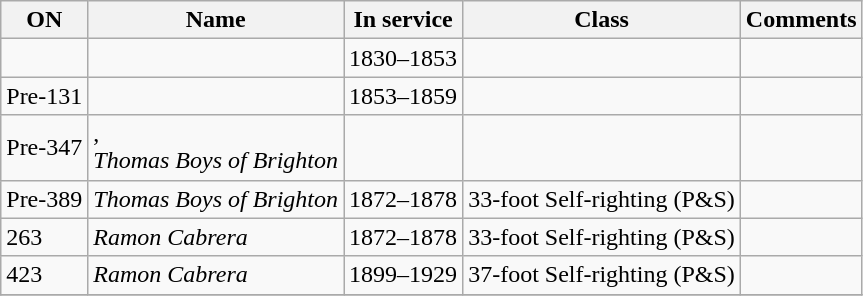<table class="wikitable">
<tr>
<th>ON</th>
<th>Name</th>
<th>In service</th>
<th>Class</th>
<th>Comments</th>
</tr>
<tr>
<td></td>
<td></td>
<td>1830–1853</td>
<td></td>
<td></td>
</tr>
<tr>
<td>Pre-131</td>
<td></td>
<td>1853–1859</td>
<td></td>
<td></td>
</tr>
<tr>
<td>Pre-347</td>
<td>,<br><em>Thomas Boys of Brighton</em></td>
<td></td>
<td></td>
<td><br></td>
</tr>
<tr>
<td>Pre-389</td>
<td><em>Thomas Boys of Brighton</em></td>
<td>1872–1878</td>
<td>33-foot Self-righting (P&S)</td>
<td></td>
</tr>
<tr>
<td>263</td>
<td><em>Ramon Cabrera</em></td>
<td>1872–1878</td>
<td>33-foot Self-righting (P&S)</td>
<td></td>
</tr>
<tr>
<td>423</td>
<td><em>Ramon Cabrera</em></td>
<td>1899–1929</td>
<td>37-foot Self-righting (P&S)</td>
<td></td>
</tr>
<tr>
</tr>
</table>
